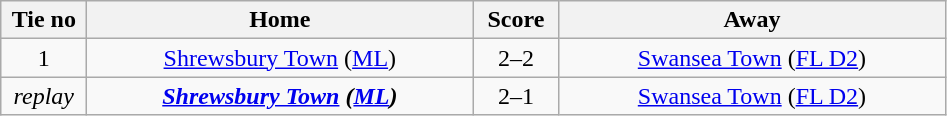<table class="wikitable" style="text-align:center">
<tr>
<th width=50>Tie no</th>
<th width=250>Home</th>
<th width=50>Score</th>
<th width=250>Away</th>
</tr>
<tr>
<td>1</td>
<td><a href='#'>Shrewsbury Town</a> (<a href='#'>ML</a>)</td>
<td>2–2</td>
<td><a href='#'>Swansea Town</a> (<a href='#'>FL D2</a>)</td>
</tr>
<tr>
<td><em>replay</em></td>
<td><strong><em><a href='#'>Shrewsbury Town</a><strong> (<a href='#'>ML</a>)<em></td>
<td></em>2–1<em></td>
<td></em><a href='#'>Swansea Town</a> (<a href='#'>FL D2</a>)<em></td>
</tr>
</table>
